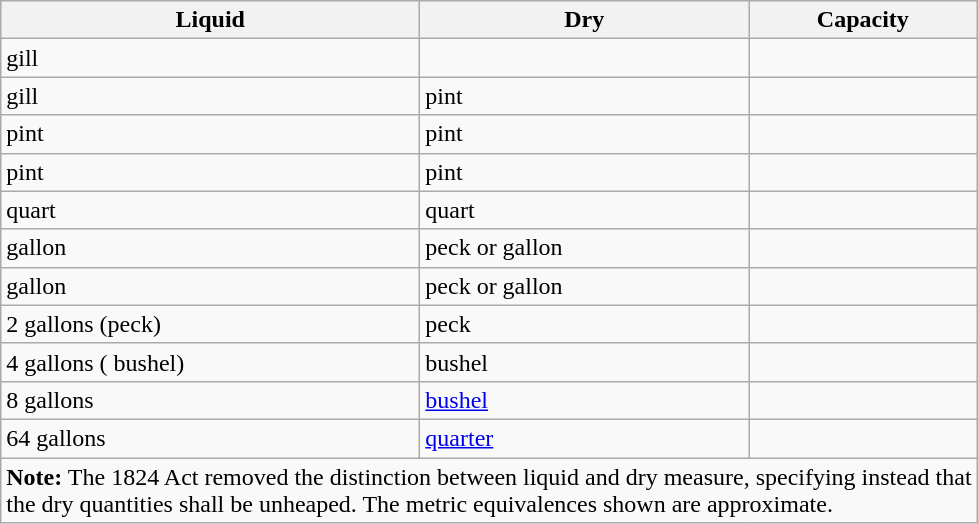<table class="wikitable" style="margin-right:0">
<tr>
<th>Liquid</th>
<th>Dry</th>
<th>Capacity</th>
</tr>
<tr>
<td> gill</td>
<td></td>
<td></td>
</tr>
<tr>
<td>gill</td>
<td> pint</td>
<td></td>
</tr>
<tr>
<td> pint</td>
<td> pint</td>
<td></td>
</tr>
<tr>
<td>pint</td>
<td>pint</td>
<td></td>
</tr>
<tr>
<td>quart</td>
<td>quart</td>
<td></td>
</tr>
<tr>
<td> gallon</td>
<td> peck or  gallon</td>
<td></td>
</tr>
<tr>
<td>gallon</td>
<td> peck or gallon</td>
<td></td>
</tr>
<tr>
<td>2 gallons (peck)</td>
<td>peck</td>
<td></td>
</tr>
<tr>
<td>4 gallons ( bushel)</td>
<td> bushel</td>
<td></td>
</tr>
<tr>
<td>8 gallons</td>
<td><a href='#'>bushel</a></td>
<td></td>
</tr>
<tr>
<td>64 gallons</td>
<td><a href='#'>quarter</a></td>
<td></td>
</tr>
<tr>
<td colspan=3><strong>Note:</strong> The 1824 Act removed the distinction between liquid and dry measure, specifying instead that <br>the dry quantities shall be unheaped. The metric equivalences shown are approximate.</td>
</tr>
</table>
